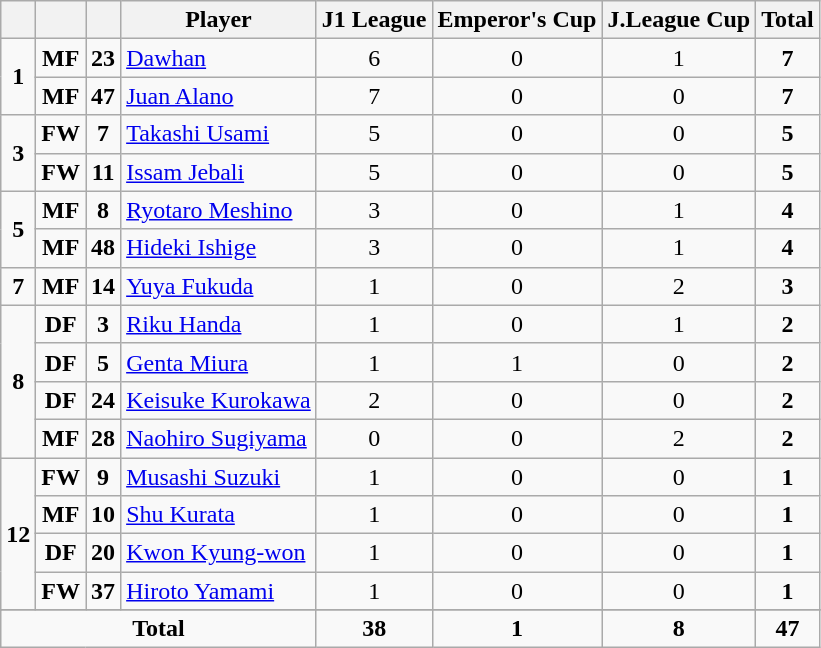<table class="wikitable sortable" style="text-align:center">
<tr>
<th></th>
<th></th>
<th></th>
<th>Player</th>
<th>J1 League</th>
<th>Emperor's Cup</th>
<th>J.League Cup</th>
<th><strong>Total</strong></th>
</tr>
<tr>
<td rowspan="2"><strong>1</strong></td>
<td><strong>MF</strong></td>
<td><strong>23</strong></td>
<td style="text-align:left;"> <a href='#'>Dawhan</a></td>
<td>6</td>
<td>0</td>
<td>1</td>
<td><strong>7</strong></td>
</tr>
<tr>
<td><strong>MF</strong></td>
<td><strong>47</strong></td>
<td style="text-align:left;"> <a href='#'>Juan Alano</a></td>
<td>7</td>
<td>0</td>
<td>0</td>
<td><strong>7</strong></td>
</tr>
<tr>
<td rowspan="2"><strong>3</strong></td>
<td><strong>FW</strong></td>
<td><strong>7</strong></td>
<td style="text-align:left;"> <a href='#'>Takashi Usami</a></td>
<td>5</td>
<td>0</td>
<td>0</td>
<td><strong>5</strong></td>
</tr>
<tr>
<td><strong>FW</strong></td>
<td><strong>11</strong></td>
<td style="text-align:left;"> <a href='#'>Issam Jebali</a></td>
<td>5</td>
<td>0</td>
<td>0</td>
<td><strong>5</strong></td>
</tr>
<tr>
<td rowspan="2"><strong>5</strong></td>
<td><strong>MF</strong></td>
<td><strong>8</strong></td>
<td style="text-align:left;"> <a href='#'>Ryotaro Meshino</a></td>
<td>3</td>
<td>0</td>
<td>1</td>
<td><strong>4</strong></td>
</tr>
<tr>
<td><strong>MF</strong></td>
<td><strong>48</strong></td>
<td style="text-align:left;"> <a href='#'>Hideki Ishige</a></td>
<td>3</td>
<td>0</td>
<td>1</td>
<td><strong>4</strong></td>
</tr>
<tr>
<td rowspan="1"><strong>7</strong></td>
<td><strong>MF</strong></td>
<td><strong>14</strong></td>
<td style="text-align:left;"> <a href='#'>Yuya Fukuda</a></td>
<td>1</td>
<td>0</td>
<td>2</td>
<td><strong>3</strong></td>
</tr>
<tr>
<td rowspan="4"><strong>8</strong></td>
<td><strong>DF</strong></td>
<td><strong>3</strong></td>
<td style="text-align:left;"> <a href='#'>Riku Handa</a></td>
<td>1</td>
<td>0</td>
<td>1</td>
<td><strong>2</strong></td>
</tr>
<tr>
<td><strong>DF</strong></td>
<td><strong>5</strong></td>
<td style="text-align:left;"> <a href='#'>Genta Miura</a></td>
<td>1</td>
<td>1</td>
<td>0</td>
<td><strong>2</strong></td>
</tr>
<tr>
<td><strong>DF</strong></td>
<td><strong>24</strong></td>
<td style="text-align:left;"> <a href='#'>Keisuke Kurokawa</a></td>
<td>2</td>
<td>0</td>
<td>0</td>
<td><strong>2</strong></td>
</tr>
<tr>
<td><strong>MF</strong></td>
<td><strong>28</strong></td>
<td style="text-align:left;"> <a href='#'>Naohiro Sugiyama</a></td>
<td>0</td>
<td>0</td>
<td>2</td>
<td><strong>2</strong></td>
</tr>
<tr>
<td rowspan="4"><strong>12</strong></td>
<td><strong>FW</strong></td>
<td><strong>9</strong></td>
<td style="text-align:left;"> <a href='#'>Musashi Suzuki</a></td>
<td>1</td>
<td>0</td>
<td>0</td>
<td><strong>1</strong></td>
</tr>
<tr>
<td><strong>MF</strong></td>
<td><strong>10</strong></td>
<td style="text-align:left;"> <a href='#'>Shu Kurata</a></td>
<td>1</td>
<td>0</td>
<td>0</td>
<td><strong>1</strong></td>
</tr>
<tr>
<td><strong>DF</strong></td>
<td><strong>20</strong></td>
<td style="text-align:left;"> <a href='#'>Kwon Kyung-won</a></td>
<td>1</td>
<td>0</td>
<td>0</td>
<td><strong>1</strong></td>
</tr>
<tr>
<td><strong>FW</strong></td>
<td><strong>37</strong></td>
<td style="text-align:left;"> <a href='#'>Hiroto Yamami</a></td>
<td>1</td>
<td>0</td>
<td>0</td>
<td><strong>1</strong></td>
</tr>
<tr>
</tr>
<tr class="sortbottom">
<td colspan="4"><strong>Total</strong></td>
<td><strong>38</strong></td>
<td><strong>1</strong></td>
<td><strong>8</strong></td>
<td><strong>47</strong></td>
</tr>
</table>
